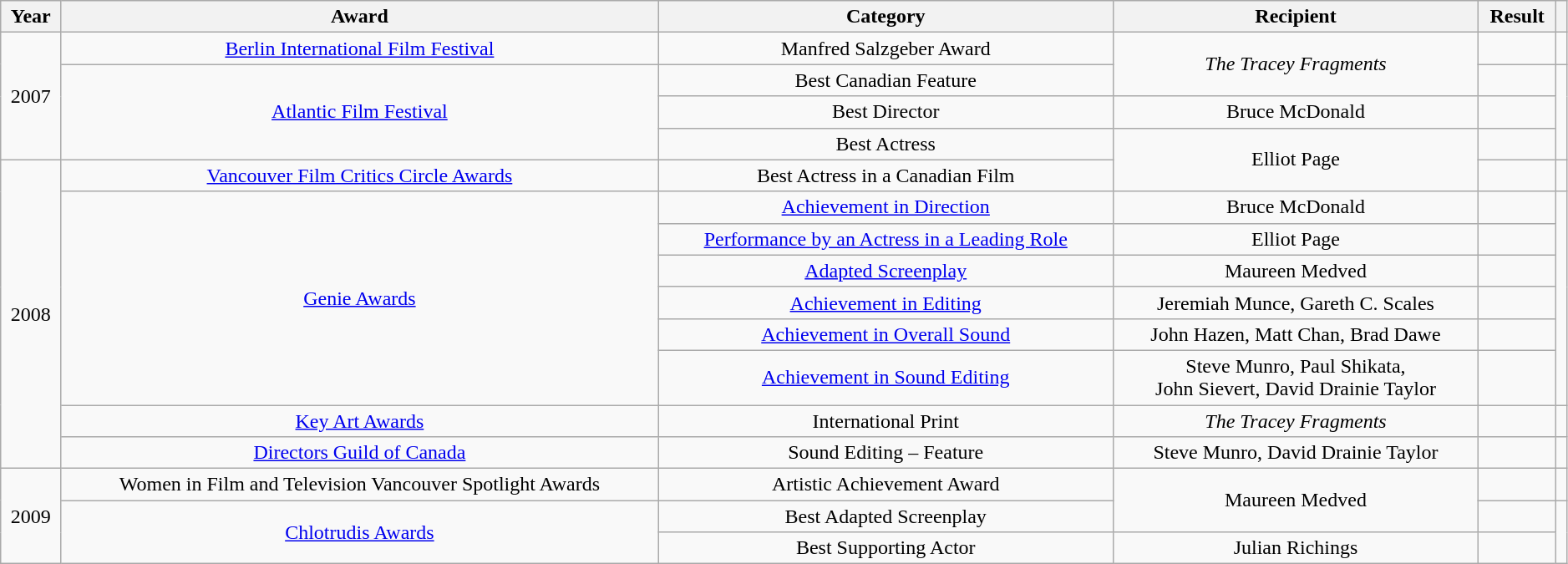<table class="wikitable sortable" style="width:99%;">
<tr>
<th>Year</th>
<th>Award</th>
<th>Category</th>
<th>Recipient</th>
<th>Result</th>
<th></th>
</tr>
<tr>
<td rowspan="4" style="text-align:center;">2007</td>
<td style="text-align:center;"><a href='#'>Berlin International Film Festival</a></td>
<td style="text-align:center;">Manfred Salzgeber Award</td>
<td rowspan="2" style="text-align:center;"><em>The Tracey Fragments</em></td>
<td></td>
<td style="text-align:center;"></td>
</tr>
<tr>
<td rowspan="3" style="text-align:center;"><a href='#'>Atlantic Film Festival</a></td>
<td style="text-align:center;">Best Canadian Feature</td>
<td></td>
<td rowspan="3" style="text-align:center;"></td>
</tr>
<tr>
<td style="text-align:center;">Best Director</td>
<td style="text-align:center;">Bruce McDonald</td>
<td></td>
</tr>
<tr>
<td style="text-align:center;">Best Actress</td>
<td rowspan="2" style="text-align:center;">Elliot Page</td>
<td></td>
</tr>
<tr>
<td rowspan="9" style="text-align:center;">2008</td>
<td style="text-align:center;"><a href='#'>Vancouver Film Critics Circle Awards</a></td>
<td style="text-align:center;">Best Actress in a Canadian Film</td>
<td></td>
<td style="text-align:center;"></td>
</tr>
<tr>
<td rowspan="6" style="text-align:center;"><a href='#'>Genie Awards</a></td>
<td style="text-align:center;"><a href='#'>Achievement in Direction</a></td>
<td style="text-align:center;">Bruce McDonald</td>
<td></td>
<td rowspan="6" style="text-align:center;"><br></td>
</tr>
<tr>
<td style="text-align:center;"><a href='#'>Performance by an Actress in a Leading Role</a></td>
<td style="text-align:center;">Elliot Page</td>
<td></td>
</tr>
<tr>
<td style="text-align:center;"><a href='#'>Adapted Screenplay</a></td>
<td style="text-align:center;">Maureen Medved</td>
<td></td>
</tr>
<tr>
<td style="text-align:center;"><a href='#'>Achievement in Editing</a></td>
<td style="text-align:center;">Jeremiah Munce, Gareth C. Scales</td>
<td></td>
</tr>
<tr>
<td style="text-align:center;"><a href='#'>Achievement in Overall Sound</a></td>
<td style="text-align:center;">John Hazen, Matt Chan, Brad Dawe</td>
<td></td>
</tr>
<tr>
<td style="text-align:center;"><a href='#'>Achievement in Sound Editing</a></td>
<td style="text-align:center;">Steve Munro, Paul Shikata,<br>John Sievert, David Drainie Taylor</td>
<td></td>
</tr>
<tr>
<td style="text-align:center;"><a href='#'>Key Art Awards</a></td>
<td style="text-align:center;">International Print</td>
<td style="text-align:center;"><em>The Tracey Fragments</em></td>
<td></td>
<td style="text-align:center;"><br></td>
</tr>
<tr>
<td style="text-align:center;"><a href='#'>Directors Guild of Canada</a></td>
<td style="text-align:center;">Sound Editing – Feature</td>
<td style="text-align:center;">Steve Munro, David Drainie Taylor</td>
<td></td>
<td style="text-align:center;"><br></td>
</tr>
<tr>
<td rowspan="3" style="text-align:center;">2009</td>
<td style="text-align:center;">Women in Film and Television Vancouver Spotlight Awards</td>
<td style="text-align:center;">Artistic Achievement Award</td>
<td rowspan="2" style="text-align:center;">Maureen Medved</td>
<td></td>
<td style="text-align:center;"></td>
</tr>
<tr>
<td rowspan="2" style="text-align:center;"><a href='#'>Chlotrudis Awards</a></td>
<td style="text-align:center;">Best Adapted Screenplay</td>
<td></td>
<td rowspan="2" style="text-align:center;"></td>
</tr>
<tr>
<td style="text-align:center;">Best Supporting Actor</td>
<td style="text-align:center;">Julian Richings</td>
<td></td>
</tr>
</table>
